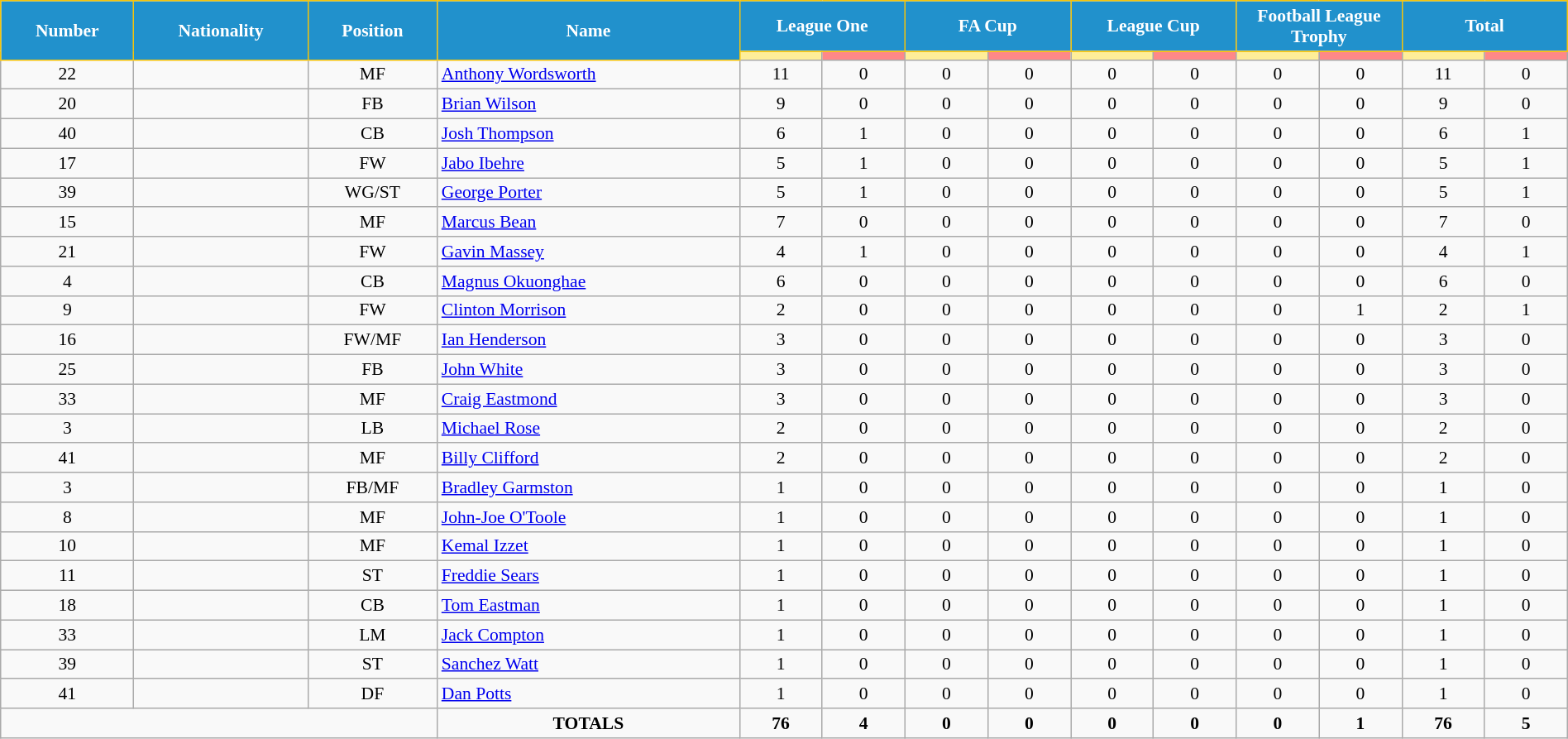<table class="wikitable" style="text-align:center; font-size:90%; width:100%;">
<tr>
<th rowspan="2" style="background:#2191CC; color:white; border:1px solid #F7C408; text-align:center;">Number</th>
<th rowspan="2" style="background:#2191CC; color:white; border:1px solid #F7C408; text-align:center;">Nationality</th>
<th rowspan="2" style="background:#2191CC; color:white; border:1px solid #F7C408; text-align:center;">Position</th>
<th rowspan="2" style="background:#2191CC; color:white; border:1px solid #F7C408; text-align:center;">Name</th>
<th colspan="2" style="background:#2191CC; color:white; border:1px solid #F7C408; text-align:center;">League One</th>
<th colspan="2" style="background:#2191CC; color:white; border:1px solid #F7C408; text-align:center;">FA Cup</th>
<th colspan="2" style="background:#2191CC; color:white; border:1px solid #F7C408; text-align:center;">League Cup</th>
<th colspan="2" style="background:#2191CC; color:white; border:1px solid #F7C408; text-align:center;">Football League Trophy</th>
<th colspan="2" style="background:#2191CC; color:white; border:1px solid #F7C408; text-align:center;">Total</th>
</tr>
<tr>
<th width=60 style="background: #FFEE99"></th>
<th width=60 style="background: #FF8888"></th>
<th width=60 style="background: #FFEE99"></th>
<th width=60 style="background: #FF8888"></th>
<th width=60 style="background: #FFEE99"></th>
<th width=60 style="background: #FF8888"></th>
<th width=60 style="background: #FFEE99"></th>
<th width=60 style="background: #FF8888"></th>
<th width=60 style="background: #FFEE99"></th>
<th width=60 style="background: #FF8888"></th>
</tr>
<tr>
<td>22</td>
<td></td>
<td>MF</td>
<td align="left"><a href='#'>Anthony Wordsworth</a></td>
<td>11</td>
<td>0</td>
<td>0</td>
<td>0</td>
<td>0</td>
<td>0</td>
<td>0</td>
<td>0</td>
<td>11</td>
<td>0</td>
</tr>
<tr>
<td>20</td>
<td></td>
<td>FB</td>
<td align="left"><a href='#'>Brian Wilson</a></td>
<td>9</td>
<td>0</td>
<td>0</td>
<td>0</td>
<td>0</td>
<td>0</td>
<td>0</td>
<td>0</td>
<td>9</td>
<td>0</td>
</tr>
<tr>
<td>40</td>
<td></td>
<td>CB</td>
<td align="left"><a href='#'>Josh Thompson</a></td>
<td>6</td>
<td>1</td>
<td>0</td>
<td>0</td>
<td>0</td>
<td>0</td>
<td>0</td>
<td>0</td>
<td>6</td>
<td>1</td>
</tr>
<tr>
<td>17</td>
<td></td>
<td>FW</td>
<td align="left"><a href='#'>Jabo Ibehre</a></td>
<td>5</td>
<td>1</td>
<td>0</td>
<td>0</td>
<td>0</td>
<td>0</td>
<td>0</td>
<td>0</td>
<td>5</td>
<td>1</td>
</tr>
<tr>
<td>39</td>
<td></td>
<td>WG/ST</td>
<td align="left"><a href='#'>George Porter</a></td>
<td>5</td>
<td>1</td>
<td>0</td>
<td>0</td>
<td>0</td>
<td>0</td>
<td>0</td>
<td>0</td>
<td>5</td>
<td>1</td>
</tr>
<tr>
<td>15</td>
<td></td>
<td>MF</td>
<td align="left"><a href='#'>Marcus Bean</a></td>
<td>7</td>
<td>0</td>
<td>0</td>
<td>0</td>
<td>0</td>
<td>0</td>
<td>0</td>
<td>0</td>
<td>7</td>
<td>0</td>
</tr>
<tr>
<td>21</td>
<td></td>
<td>FW</td>
<td align="left"><a href='#'>Gavin Massey</a></td>
<td>4</td>
<td>1</td>
<td>0</td>
<td>0</td>
<td>0</td>
<td>0</td>
<td>0</td>
<td>0</td>
<td>4</td>
<td>1</td>
</tr>
<tr>
<td>4</td>
<td></td>
<td>CB</td>
<td align="left"><a href='#'>Magnus Okuonghae</a></td>
<td>6</td>
<td>0</td>
<td>0</td>
<td>0</td>
<td>0</td>
<td>0</td>
<td>0</td>
<td>0</td>
<td>6</td>
<td>0</td>
</tr>
<tr>
<td>9</td>
<td></td>
<td>FW</td>
<td align="left"><a href='#'>Clinton Morrison</a></td>
<td>2</td>
<td>0</td>
<td>0</td>
<td>0</td>
<td>0</td>
<td>0</td>
<td>0</td>
<td>1</td>
<td>2</td>
<td>1</td>
</tr>
<tr>
<td>16</td>
<td></td>
<td>FW/MF</td>
<td align="left"><a href='#'>Ian Henderson</a></td>
<td>3</td>
<td>0</td>
<td>0</td>
<td>0</td>
<td>0</td>
<td>0</td>
<td>0</td>
<td>0</td>
<td>3</td>
<td>0</td>
</tr>
<tr>
<td>25</td>
<td></td>
<td>FB</td>
<td align="left"><a href='#'>John White</a></td>
<td>3</td>
<td>0</td>
<td>0</td>
<td>0</td>
<td>0</td>
<td>0</td>
<td>0</td>
<td>0</td>
<td>3</td>
<td>0</td>
</tr>
<tr>
<td>33</td>
<td></td>
<td>MF</td>
<td align="left"><a href='#'>Craig Eastmond</a></td>
<td>3</td>
<td>0</td>
<td>0</td>
<td>0</td>
<td>0</td>
<td>0</td>
<td>0</td>
<td>0</td>
<td>3</td>
<td>0</td>
</tr>
<tr>
<td>3</td>
<td></td>
<td>LB</td>
<td align="left"><a href='#'>Michael Rose</a></td>
<td>2</td>
<td>0</td>
<td>0</td>
<td>0</td>
<td>0</td>
<td>0</td>
<td>0</td>
<td>0</td>
<td>2</td>
<td>0</td>
</tr>
<tr>
<td>41</td>
<td></td>
<td>MF</td>
<td align="left"><a href='#'>Billy Clifford</a></td>
<td>2</td>
<td>0</td>
<td>0</td>
<td>0</td>
<td>0</td>
<td>0</td>
<td>0</td>
<td>0</td>
<td>2</td>
<td>0</td>
</tr>
<tr>
<td>3</td>
<td></td>
<td>FB/MF</td>
<td align="left"><a href='#'>Bradley Garmston</a></td>
<td>1</td>
<td>0</td>
<td>0</td>
<td>0</td>
<td>0</td>
<td>0</td>
<td>0</td>
<td>0</td>
<td>1</td>
<td>0</td>
</tr>
<tr>
<td>8</td>
<td></td>
<td>MF</td>
<td align="left"><a href='#'>John-Joe O'Toole</a></td>
<td>1</td>
<td>0</td>
<td>0</td>
<td>0</td>
<td>0</td>
<td>0</td>
<td>0</td>
<td>0</td>
<td>1</td>
<td>0</td>
</tr>
<tr>
<td>10</td>
<td></td>
<td>MF</td>
<td align="left"><a href='#'>Kemal Izzet</a></td>
<td>1</td>
<td>0</td>
<td>0</td>
<td>0</td>
<td>0</td>
<td>0</td>
<td>0</td>
<td>0</td>
<td>1</td>
<td>0</td>
</tr>
<tr>
<td>11</td>
<td></td>
<td>ST</td>
<td align="left"><a href='#'>Freddie Sears</a></td>
<td>1</td>
<td>0</td>
<td>0</td>
<td>0</td>
<td>0</td>
<td>0</td>
<td>0</td>
<td>0</td>
<td>1</td>
<td>0</td>
</tr>
<tr>
<td>18</td>
<td></td>
<td>CB</td>
<td align="left"><a href='#'>Tom Eastman</a></td>
<td>1</td>
<td>0</td>
<td>0</td>
<td>0</td>
<td>0</td>
<td>0</td>
<td>0</td>
<td>0</td>
<td>1</td>
<td>0</td>
</tr>
<tr>
<td>33</td>
<td></td>
<td>LM</td>
<td align="left"><a href='#'>Jack Compton</a></td>
<td>1</td>
<td>0</td>
<td>0</td>
<td>0</td>
<td>0</td>
<td>0</td>
<td>0</td>
<td>0</td>
<td>1</td>
<td>0</td>
</tr>
<tr>
<td>39</td>
<td></td>
<td>ST</td>
<td align="left"><a href='#'>Sanchez Watt</a></td>
<td>1</td>
<td>0</td>
<td>0</td>
<td>0</td>
<td>0</td>
<td>0</td>
<td>0</td>
<td>0</td>
<td>1</td>
<td>0</td>
</tr>
<tr>
<td>41</td>
<td></td>
<td>DF</td>
<td align="left"><a href='#'>Dan Potts</a></td>
<td>1</td>
<td>0</td>
<td>0</td>
<td>0</td>
<td>0</td>
<td>0</td>
<td>0</td>
<td>0</td>
<td>1</td>
<td>0</td>
</tr>
<tr>
<td colspan="3"></td>
<td><strong>TOTALS</strong></td>
<td><strong>76</strong></td>
<td><strong>4</strong></td>
<td><strong>0</strong></td>
<td><strong>0</strong></td>
<td><strong>0</strong></td>
<td><strong>0</strong></td>
<td><strong>0</strong></td>
<td><strong>1</strong></td>
<td><strong>76</strong></td>
<td><strong>5</strong></td>
</tr>
</table>
